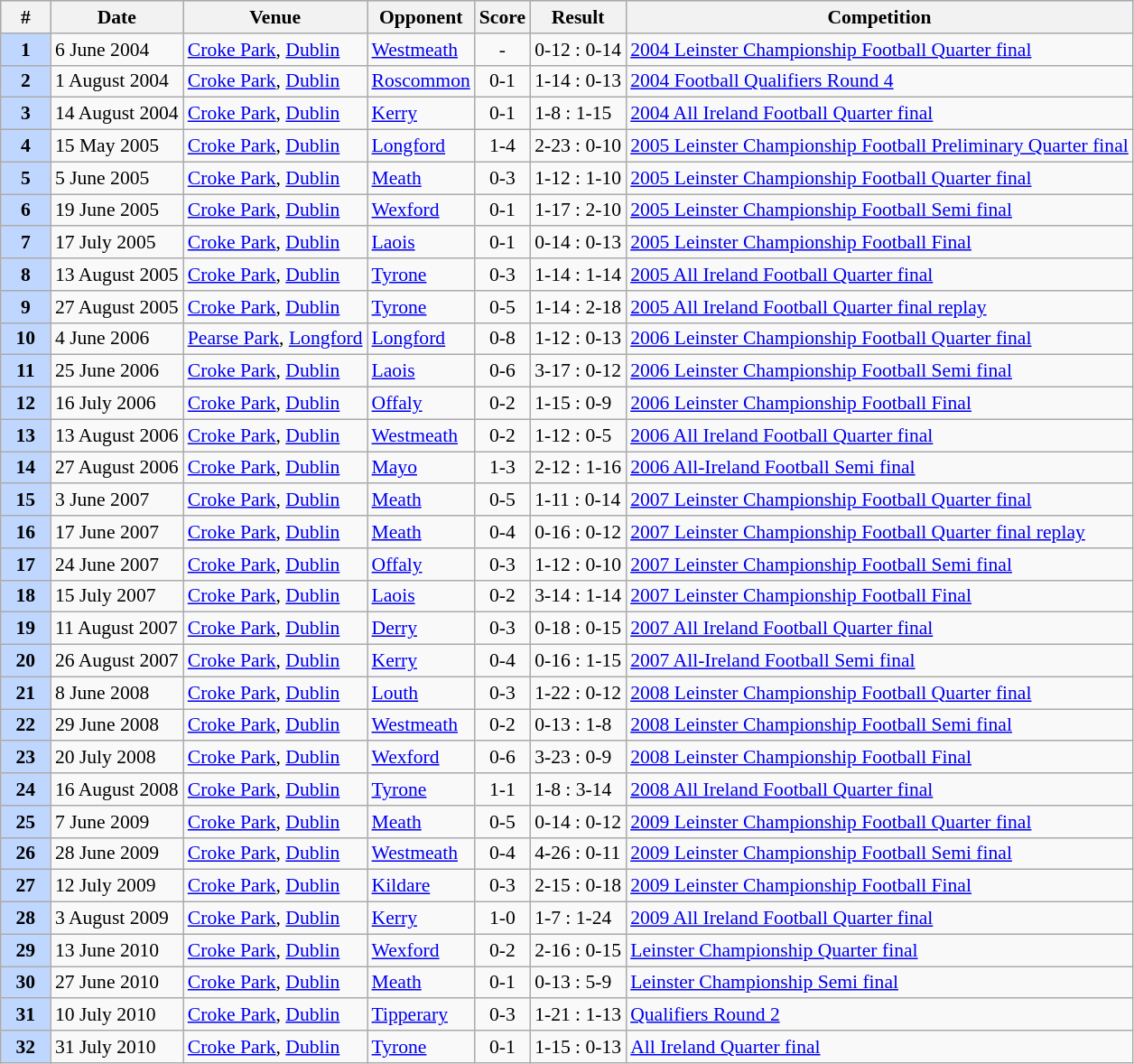<table class="wikitable collapsible collapsed" style="font-size:90%">
<tr style="text-align:center; background:#bfd7ff;">
<th style="width:30px; text-align:center;">#</th>
<th>Date</th>
<th>Venue</th>
<th>Opponent</th>
<th>Score</th>
<th>Result</th>
<th>Competition</th>
</tr>
<tr>
<td style="text-align:center; background:#bfd7ff;"><strong>1</strong></td>
<td>6 June 2004</td>
<td><a href='#'>Croke Park</a>, <a href='#'>Dublin</a></td>
<td><a href='#'>Westmeath</a></td>
<td style="text-align: center;">-</td>
<td>0-12 : 0-14</td>
<td><a href='#'>2004 Leinster Championship Football Quarter final</a></td>
</tr>
<tr>
<td style="text-align:center; background:#bfd7ff;"><strong>2</strong></td>
<td>1 August 2004</td>
<td><a href='#'>Croke Park</a>, <a href='#'>Dublin</a></td>
<td><a href='#'>Roscommon</a></td>
<td style="text-align: center;">0-1</td>
<td>1-14 : 0-13</td>
<td><a href='#'>2004 Football Qualifiers Round 4</a></td>
</tr>
<tr>
<td style="text-align:center; background:#bfd7ff;"><strong>3</strong></td>
<td>14 August 2004</td>
<td><a href='#'>Croke Park</a>, <a href='#'>Dublin</a></td>
<td><a href='#'>Kerry</a></td>
<td style="text-align: center;">0-1</td>
<td>1-8 : 1-15</td>
<td><a href='#'>2004 All Ireland Football Quarter final</a></td>
</tr>
<tr>
<td style="text-align:center; background:#bfd7ff;"><strong>4</strong></td>
<td>15 May 2005</td>
<td><a href='#'>Croke Park</a>, <a href='#'>Dublin</a></td>
<td><a href='#'>Longford</a></td>
<td style="text-align: center;">1-4</td>
<td>2-23 : 0-10</td>
<td><a href='#'>2005 Leinster Championship Football Preliminary Quarter final</a></td>
</tr>
<tr>
<td style="text-align:center; background:#bfd7ff;"><strong>5</strong></td>
<td>5 June 2005</td>
<td><a href='#'>Croke Park</a>, <a href='#'>Dublin</a></td>
<td><a href='#'>Meath</a></td>
<td style="text-align: center;">0-3</td>
<td>1-12 : 1-10</td>
<td><a href='#'>2005 Leinster Championship Football Quarter final</a></td>
</tr>
<tr>
<td style="text-align:center; background:#bfd7ff;"><strong>6</strong></td>
<td>19 June 2005</td>
<td><a href='#'>Croke Park</a>, <a href='#'>Dublin</a></td>
<td><a href='#'>Wexford</a></td>
<td style="text-align: center;">0-1</td>
<td>1-17 : 2-10</td>
<td><a href='#'>2005 Leinster Championship Football Semi final</a></td>
</tr>
<tr>
<td style="text-align:center; background:#bfd7ff;"><strong>7</strong></td>
<td>17 July 2005</td>
<td><a href='#'>Croke Park</a>, <a href='#'>Dublin</a></td>
<td><a href='#'>Laois</a></td>
<td style="text-align: center;">0-1</td>
<td>0-14 : 0-13</td>
<td><a href='#'>2005 Leinster Championship Football Final</a></td>
</tr>
<tr>
<td style="text-align:center; background:#bfd7ff;"><strong>8</strong></td>
<td>13 August 2005</td>
<td><a href='#'>Croke Park</a>, <a href='#'>Dublin</a></td>
<td><a href='#'>Tyrone</a></td>
<td style="text-align: center;">0-3</td>
<td>1-14 : 1-14</td>
<td><a href='#'>2005 All Ireland Football Quarter final</a></td>
</tr>
<tr>
<td style="text-align:center; background:#bfd7ff;"><strong>9</strong></td>
<td>27 August 2005</td>
<td><a href='#'>Croke Park</a>, <a href='#'>Dublin</a></td>
<td><a href='#'>Tyrone</a></td>
<td style="text-align: center;">0-5</td>
<td>1-14 : 2-18</td>
<td><a href='#'>2005 All Ireland Football Quarter final replay</a></td>
</tr>
<tr>
<td style="text-align:center; background:#bfd7ff;"><strong>10</strong></td>
<td>4 June 2006</td>
<td><a href='#'>Pearse Park</a>, <a href='#'>Longford</a></td>
<td><a href='#'>Longford</a></td>
<td style="text-align: center;">0-8</td>
<td>1-12 : 0-13</td>
<td><a href='#'>2006 Leinster Championship Football Quarter final</a></td>
</tr>
<tr>
<td style="text-align:center; background:#bfd7ff;"><strong>11</strong></td>
<td>25 June 2006</td>
<td><a href='#'>Croke Park</a>, <a href='#'>Dublin</a></td>
<td><a href='#'>Laois</a></td>
<td style="text-align: center;">0-6</td>
<td>3-17 : 0-12</td>
<td><a href='#'>2006 Leinster Championship Football Semi final</a></td>
</tr>
<tr>
<td style="text-align:center; background:#bfd7ff;"><strong>12</strong></td>
<td>16 July 2006</td>
<td><a href='#'>Croke Park</a>, <a href='#'>Dublin</a></td>
<td><a href='#'>Offaly</a></td>
<td style="text-align: center;">0-2</td>
<td>1-15 : 0-9</td>
<td><a href='#'>2006 Leinster Championship Football Final</a></td>
</tr>
<tr>
<td style="text-align:center; background:#bfd7ff;"><strong>13</strong></td>
<td>13 August 2006</td>
<td><a href='#'>Croke Park</a>, <a href='#'>Dublin</a></td>
<td><a href='#'>Westmeath</a></td>
<td style="text-align: center;">0-2</td>
<td>1-12 : 0-5</td>
<td><a href='#'>2006 All Ireland Football Quarter final</a></td>
</tr>
<tr>
<td style="text-align:center; background:#bfd7ff;"><strong>14</strong></td>
<td>27 August 2006</td>
<td><a href='#'>Croke Park</a>, <a href='#'>Dublin</a></td>
<td><a href='#'>Mayo</a></td>
<td style="text-align: center;">1-3</td>
<td>2-12 : 1-16</td>
<td><a href='#'>2006 All-Ireland Football Semi final</a></td>
</tr>
<tr>
<td style="text-align:center; background:#bfd7ff;"><strong>15</strong></td>
<td>3 June 2007</td>
<td><a href='#'>Croke Park</a>, <a href='#'>Dublin</a></td>
<td><a href='#'>Meath</a></td>
<td style="text-align: center;">0-5</td>
<td>1-11 : 0-14</td>
<td><a href='#'>2007 Leinster Championship Football Quarter final</a></td>
</tr>
<tr>
<td style="text-align:center; background:#bfd7ff;"><strong>16</strong></td>
<td>17 June 2007</td>
<td><a href='#'>Croke Park</a>, <a href='#'>Dublin</a></td>
<td><a href='#'>Meath</a></td>
<td style="text-align: center;">0-4</td>
<td>0-16 : 0-12</td>
<td><a href='#'>2007 Leinster Championship Football Quarter final replay</a></td>
</tr>
<tr>
<td style="text-align:center; background:#bfd7ff;"><strong>17</strong></td>
<td>24 June 2007</td>
<td><a href='#'>Croke Park</a>, <a href='#'>Dublin</a></td>
<td><a href='#'>Offaly</a></td>
<td style="text-align: center;">0-3</td>
<td>1-12 : 0-10</td>
<td><a href='#'>2007 Leinster Championship Football Semi final</a></td>
</tr>
<tr>
<td style="text-align:center; background:#bfd7ff;"><strong>18</strong></td>
<td>15 July 2007</td>
<td><a href='#'>Croke Park</a>, <a href='#'>Dublin</a></td>
<td><a href='#'>Laois</a></td>
<td style="text-align: center;">0-2</td>
<td>3-14 : 1-14</td>
<td><a href='#'>2007 Leinster Championship Football Final</a></td>
</tr>
<tr>
<td style="text-align:center; background:#bfd7ff;"><strong>19</strong></td>
<td>11 August 2007</td>
<td><a href='#'>Croke Park</a>, <a href='#'>Dublin</a></td>
<td><a href='#'>Derry</a></td>
<td style="text-align: center;">0-3</td>
<td>0-18 : 0-15</td>
<td><a href='#'>2007 All Ireland Football Quarter final</a></td>
</tr>
<tr>
<td style="text-align:center; background:#bfd7ff;"><strong>20</strong></td>
<td>26 August 2007</td>
<td><a href='#'>Croke Park</a>, <a href='#'>Dublin</a></td>
<td><a href='#'>Kerry</a></td>
<td style="text-align: center;">0-4</td>
<td>0-16 : 1-15</td>
<td><a href='#'>2007 All-Ireland Football Semi final</a></td>
</tr>
<tr>
<td style="text-align:center; background:#bfd7ff;"><strong>21</strong></td>
<td>8 June 2008</td>
<td><a href='#'>Croke Park</a>, <a href='#'>Dublin</a></td>
<td><a href='#'>Louth</a></td>
<td style="text-align: center;">0-3</td>
<td>1-22 : 0-12</td>
<td><a href='#'>2008 Leinster Championship Football Quarter final</a></td>
</tr>
<tr>
<td style="text-align:center; background:#bfd7ff;"><strong>22</strong></td>
<td>29 June 2008</td>
<td><a href='#'>Croke Park</a>, <a href='#'>Dublin</a></td>
<td><a href='#'>Westmeath</a></td>
<td style="text-align: center;">0-2</td>
<td>0-13 : 1-8</td>
<td><a href='#'>2008 Leinster Championship Football Semi final</a></td>
</tr>
<tr>
<td style="text-align:center; background:#bfd7ff;"><strong>23</strong></td>
<td>20 July 2008</td>
<td><a href='#'>Croke Park</a>, <a href='#'>Dublin</a></td>
<td><a href='#'>Wexford</a></td>
<td style="text-align: center;">0-6</td>
<td>3-23 : 0-9</td>
<td><a href='#'>2008 Leinster Championship Football Final</a></td>
</tr>
<tr>
<td style="text-align:center; background:#bfd7ff;"><strong>24</strong></td>
<td>16 August 2008</td>
<td><a href='#'>Croke Park</a>, <a href='#'>Dublin</a></td>
<td><a href='#'>Tyrone</a></td>
<td style="text-align: center;">1-1</td>
<td>1-8 : 3-14</td>
<td><a href='#'>2008 All Ireland Football Quarter final</a></td>
</tr>
<tr>
<td style="text-align:center; background:#bfd7ff;"><strong>25</strong></td>
<td>7 June 2009</td>
<td><a href='#'>Croke Park</a>, <a href='#'>Dublin</a></td>
<td><a href='#'>Meath</a></td>
<td style="text-align: center;">0-5</td>
<td>0-14 : 0-12</td>
<td><a href='#'>2009 Leinster Championship Football Quarter final</a></td>
</tr>
<tr>
<td style="text-align:center; background:#bfd7ff;"><strong>26</strong></td>
<td>28 June 2009</td>
<td><a href='#'>Croke Park</a>, <a href='#'>Dublin</a></td>
<td><a href='#'>Westmeath</a></td>
<td style="text-align: center;">0-4</td>
<td>4-26 : 0-11</td>
<td><a href='#'>2009 Leinster Championship Football Semi final</a></td>
</tr>
<tr>
<td style="text-align:center; background:#bfd7ff;"><strong>27</strong></td>
<td>12 July 2009</td>
<td><a href='#'>Croke Park</a>, <a href='#'>Dublin</a></td>
<td><a href='#'>Kildare</a></td>
<td style="text-align: center;">0-3</td>
<td>2-15 : 0-18</td>
<td><a href='#'>2009 Leinster Championship Football Final</a></td>
</tr>
<tr>
<td style="text-align:center; background:#bfd7ff;"><strong>28</strong></td>
<td>3 August 2009</td>
<td><a href='#'>Croke Park</a>, <a href='#'>Dublin</a></td>
<td><a href='#'>Kerry</a></td>
<td style="text-align: center;">1-0</td>
<td>1-7 : 1-24</td>
<td><a href='#'>2009 All Ireland Football Quarter final</a></td>
</tr>
<tr>
<td style="text-align:center; background:#bfd7ff;"><strong>29</strong></td>
<td>13 June 2010</td>
<td><a href='#'>Croke Park</a>, <a href='#'>Dublin</a></td>
<td><a href='#'>Wexford</a></td>
<td style="text-align: center;">0-2</td>
<td>2-16 : 0-15</td>
<td><a href='#'>Leinster Championship Quarter final</a></td>
</tr>
<tr>
<td style="text-align:center; background:#bfd7ff;"><strong>30</strong></td>
<td>27 June 2010</td>
<td><a href='#'>Croke Park</a>, <a href='#'>Dublin</a></td>
<td><a href='#'>Meath</a></td>
<td style="text-align: center;">0-1</td>
<td>0-13 : 5-9</td>
<td><a href='#'>Leinster Championship Semi final</a></td>
</tr>
<tr>
<td style="text-align:center; background:#bfd7ff;"><strong>31</strong></td>
<td>10 July 2010</td>
<td><a href='#'>Croke Park</a>, <a href='#'>Dublin</a></td>
<td><a href='#'>Tipperary</a></td>
<td style="text-align: center;">0-3</td>
<td>1-21 : 1-13</td>
<td><a href='#'>Qualifiers Round 2</a></td>
</tr>
<tr>
<td style="text-align:center; background:#bfd7ff;"><strong>32</strong></td>
<td>31 July 2010</td>
<td><a href='#'>Croke Park</a>, <a href='#'>Dublin</a></td>
<td><a href='#'>Tyrone</a></td>
<td style="text-align: center;">0-1</td>
<td>1-15 : 0-13</td>
<td><a href='#'>All Ireland Quarter final</a></td>
</tr>
</table>
